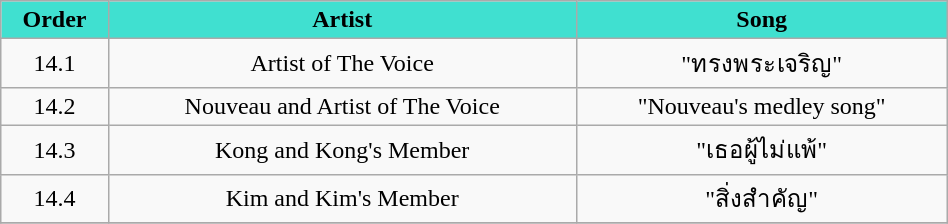<table class="wikitable" style="text-align:center; width:50%;">
<tr>
<th style="background:#40e0d0;">Order</th>
<th style="background:#40e0d0;">Artist</th>
<th style="background:#40e0d0;">Song</th>
</tr>
<tr>
<td>14.1</td>
<td>Artist of The Voice</td>
<td>"ทรงพระเจริญ"</td>
</tr>
<tr>
<td>14.2</td>
<td>Nouveau and Artist of The Voice</td>
<td>"Nouveau's medley song"</td>
</tr>
<tr>
<td>14.3</td>
<td>Kong and Kong's Member</td>
<td>"เธอผู้ไม่แพ้"</td>
</tr>
<tr>
<td>14.4</td>
<td>Kim and Kim's Member</td>
<td>"สิ่งสำคัญ"</td>
</tr>
<tr>
</tr>
</table>
